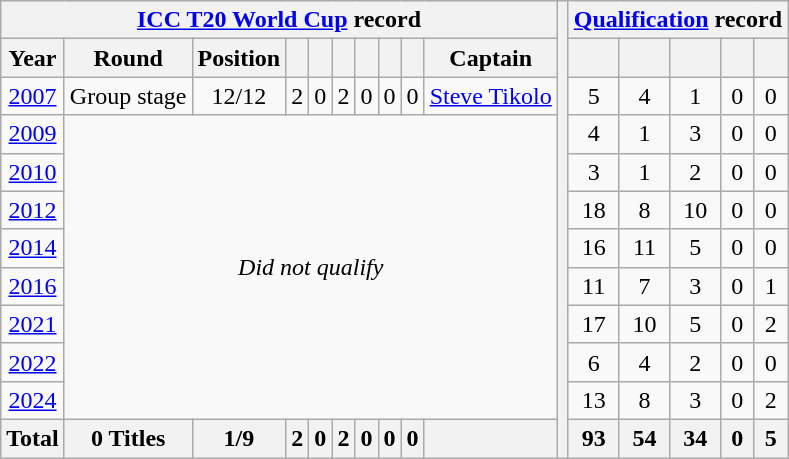<table class="wikitable" style="text-align: center;">
<tr>
<th colspan=10><a href='#'>ICC T20 World Cup</a> record</th>
<th rowspan="14"></th>
<th colspan=5><a href='#'>Qualification</a> record</th>
</tr>
<tr>
<th scope="col">Year</th>
<th scope="col">Round</th>
<th scope="col">Position</th>
<th scope="col"></th>
<th scope="col"></th>
<th scope="col"></th>
<th scope="col"></th>
<th scope="col"></th>
<th scope="col"></th>
<th scope="col">Captain</th>
<th scope="col"></th>
<th scope="col"></th>
<th scope="col"></th>
<th scope="col"></th>
<th scope="col"></th>
</tr>
<tr>
<td> <a href='#'>2007</a></td>
<td>Group stage</td>
<td>12/12</td>
<td>2</td>
<td>0</td>
<td>2</td>
<td>0</td>
<td>0</td>
<td>0</td>
<td><a href='#'>Steve Tikolo</a></td>
<td>5</td>
<td>4</td>
<td>1</td>
<td>0</td>
<td>0</td>
</tr>
<tr>
<td> <a href='#'>2009</a></td>
<td colspan="9" rowspan="8"><em>Did not qualify</em></td>
<td>4</td>
<td>1</td>
<td>3</td>
<td>0</td>
<td>0</td>
</tr>
<tr>
<td> <a href='#'>2010</a></td>
<td>3</td>
<td>1</td>
<td>2</td>
<td>0</td>
<td>0</td>
</tr>
<tr>
<td> <a href='#'>2012</a></td>
<td>18</td>
<td>8</td>
<td>10</td>
<td>0</td>
<td>0</td>
</tr>
<tr>
<td> <a href='#'>2014</a></td>
<td>16</td>
<td>11</td>
<td>5</td>
<td>0</td>
<td>0</td>
</tr>
<tr>
<td> <a href='#'>2016</a></td>
<td>11</td>
<td>7</td>
<td>3</td>
<td>0</td>
<td>1</td>
</tr>
<tr>
<td>  <a href='#'>2021</a></td>
<td>17</td>
<td>10</td>
<td>5</td>
<td>0</td>
<td>2</td>
</tr>
<tr>
<td> <a href='#'>2022</a></td>
<td>6</td>
<td>4</td>
<td>2</td>
<td>0</td>
<td>0</td>
</tr>
<tr>
<td>  <a href='#'>2024</a></td>
<td>13</td>
<td>8</td>
<td>3</td>
<td>0</td>
<td>2</td>
</tr>
<tr>
<th><strong>Total</strong></th>
<th><strong>0 Titles</strong></th>
<th><strong>1/9</strong></th>
<th><strong>2</strong></th>
<th><strong>0</strong></th>
<th><strong>2</strong></th>
<th><strong>0</strong></th>
<th><strong>0</strong></th>
<th><strong>0</strong></th>
<th></th>
<th><strong>93</strong></th>
<th><strong>54</strong></th>
<th><strong>34</strong></th>
<th><strong>0</strong></th>
<th><strong>5</strong></th>
</tr>
</table>
